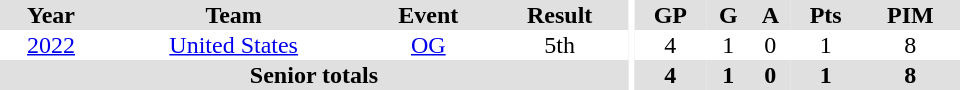<table border="0" cellpadding="1" cellspacing="0" ID="Table3" style="text-align:center; width:40em;">
<tr bgcolor="#e0e0e0">
<th>Year</th>
<th>Team</th>
<th>Event</th>
<th>Result</th>
<th rowspan="98" bgcolor="#ffffff"></th>
<th>GP</th>
<th>G</th>
<th>A</th>
<th>Pts</th>
<th>PIM</th>
</tr>
<tr>
<td><a href='#'>2022</a></td>
<td><a href='#'>United States</a></td>
<td><a href='#'>OG</a></td>
<td>5th</td>
<td>4</td>
<td>1</td>
<td>0</td>
<td>1</td>
<td>8</td>
</tr>
<tr bgcolor="#e0e0e0">
<th colspan="4">Senior totals</th>
<th>4</th>
<th>1</th>
<th>0</th>
<th>1</th>
<th>8</th>
</tr>
</table>
